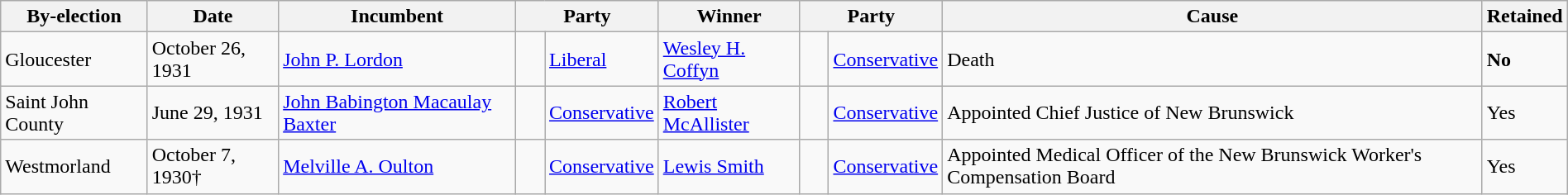<table class=wikitable style="width:100%">
<tr>
<th>By-election</th>
<th>Date</th>
<th>Incumbent</th>
<th colspan=2>Party</th>
<th>Winner</th>
<th colspan=2>Party</th>
<th>Cause</th>
<th>Retained</th>
</tr>
<tr>
<td>Gloucester</td>
<td>October 26, 1931</td>
<td><a href='#'>John P. Lordon</a></td>
<td>    </td>
<td><a href='#'>Liberal</a></td>
<td><a href='#'>Wesley H. Coffyn</a></td>
<td>    </td>
<td><a href='#'>Conservative</a></td>
<td>Death</td>
<td><strong>No</strong></td>
</tr>
<tr>
<td>Saint John County</td>
<td>June 29, 1931</td>
<td><a href='#'>John Babington Macaulay Baxter</a></td>
<td>    </td>
<td><a href='#'>Conservative</a></td>
<td><a href='#'>Robert McAllister</a></td>
<td>    </td>
<td><a href='#'>Conservative</a></td>
<td>Appointed Chief Justice of New Brunswick</td>
<td>Yes</td>
</tr>
<tr>
<td>Westmorland</td>
<td>October 7, 1930†</td>
<td><a href='#'>Melville A. Oulton</a></td>
<td>    </td>
<td><a href='#'>Conservative</a></td>
<td><a href='#'>Lewis Smith</a></td>
<td>    </td>
<td><a href='#'>Conservative</a></td>
<td>Appointed Medical Officer of the New Brunswick Worker's Compensation Board</td>
<td>Yes</td>
</tr>
</table>
